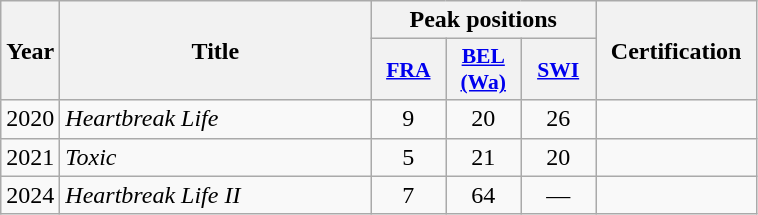<table class="wikitable">
<tr>
<th align="center" rowspan="2" width="10">Year</th>
<th align="center" rowspan="2" width="200">Title</th>
<th align="center" colspan="3" width="20">Peak positions</th>
<th align="center" rowspan="2" width="100">Certification</th>
</tr>
<tr>
<th scope="col" style="width:3em;font-size:90%;"><a href='#'>FRA</a><br></th>
<th scope="col" style="width:3em;font-size:90%;"><a href='#'>BEL <br>(Wa)</a><br></th>
<th scope="col" style="width:3em;font-size:90%;"><a href='#'>SWI</a><br></th>
</tr>
<tr>
<td style="text-align:center;">2020</td>
<td><em>Heartbreak Life</em></td>
<td style="text-align:center;">9</td>
<td style="text-align:center;">20</td>
<td style="text-align:center;">26</td>
<td style="text-align:center;"></td>
</tr>
<tr>
<td>2021</td>
<td><em>Toxic</em></td>
<td style="text-align:center;">5</td>
<td style="text-align:center;">21</td>
<td style="text-align:center;">20</td>
<td></td>
</tr>
<tr>
<td>2024</td>
<td><em>Heartbreak Life II</em></td>
<td style="text-align:center;">7</td>
<td style="text-align:center;">64</td>
<td style="text-align:center;">—</td>
<td></td>
</tr>
</table>
